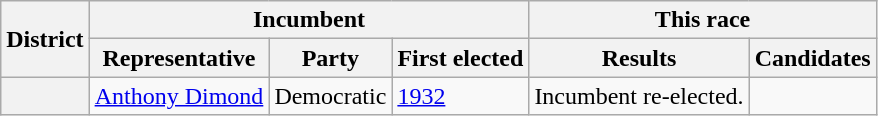<table class=wikitable>
<tr>
<th rowspan=2>District</th>
<th colspan=3>Incumbent</th>
<th colspan=2>This race</th>
</tr>
<tr>
<th>Representative</th>
<th>Party</th>
<th>First elected</th>
<th>Results</th>
<th>Candidates</th>
</tr>
<tr>
<th></th>
<td><a href='#'>Anthony Dimond</a></td>
<td>Democratic</td>
<td><a href='#'>1932</a></td>
<td>Incumbent re-elected.</td>
<td nowrap></td>
</tr>
</table>
